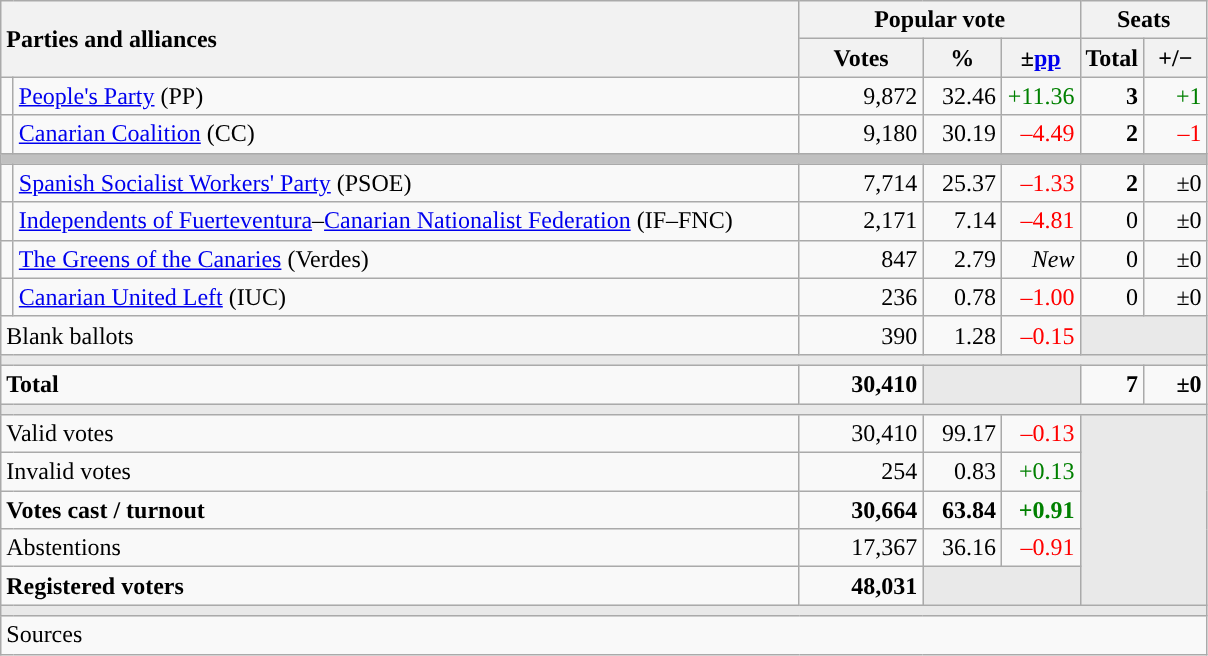<table class="wikitable" style="text-align:right;">
<tr>
<th style="text-align:left;" rowspan="2" colspan="2" width="525">Parties and alliances</th>
<th colspan="3">Popular vote</th>
<th colspan="2">Seats</th>
</tr>
<tr>
<th width="75">Votes</th>
<th width="45">%</th>
<th width="45">±<a href='#'>pp</a></th>
<th width="35">Total</th>
<th width="35">+/−</th>
</tr>
<tr>
<td width="1" style="color:inherit;background:"></td>
<td align="left"><a href='#'>People's Party</a> (PP)</td>
<td>9,872</td>
<td>32.46</td>
<td style="color:green;">+11.36</td>
<td><strong>3</strong></td>
<td style="color:green;">+1</td>
</tr>
<tr>
<td style="color:inherit;background:"></td>
<td align="left"><a href='#'>Canarian Coalition</a> (CC)</td>
<td>9,180</td>
<td>30.19</td>
<td style="color:red;">–4.49</td>
<td><strong>2</strong></td>
<td style="color:red;">–1</td>
</tr>
<tr>
<td colspan="7" bgcolor="#C0C0C0"></td>
</tr>
<tr>
<td style="color:inherit;background:"></td>
<td align="left"><a href='#'>Spanish Socialist Workers' Party</a> (PSOE)</td>
<td>7,714</td>
<td>25.37</td>
<td style="color:red;">–1.33</td>
<td><strong>2</strong></td>
<td>±0</td>
</tr>
<tr>
<td style="color:inherit;background:"></td>
<td align="left"><a href='#'>Independents of Fuerteventura</a>–<a href='#'>Canarian Nationalist Federation</a> (IF–FNC)</td>
<td>2,171</td>
<td>7.14</td>
<td style="color:red;">–4.81</td>
<td>0</td>
<td>±0</td>
</tr>
<tr>
<td style="color:inherit;background:"></td>
<td align="left"><a href='#'>The Greens of the Canaries</a> (Verdes)</td>
<td>847</td>
<td>2.79</td>
<td><em>New</em></td>
<td>0</td>
<td>±0</td>
</tr>
<tr>
<td style="color:inherit;background:"></td>
<td align="left"><a href='#'>Canarian United Left</a> (IUC)</td>
<td>236</td>
<td>0.78</td>
<td style="color:red;">–1.00</td>
<td>0</td>
<td>±0</td>
</tr>
<tr>
<td align="left" colspan="2">Blank ballots</td>
<td>390</td>
<td>1.28</td>
<td style="color:red;">–0.15</td>
<td bgcolor="#E9E9E9" colspan="2"></td>
</tr>
<tr>
<td colspan="7" bgcolor="#E9E9E9"></td>
</tr>
<tr style="font-weight:bold;">
<td align="left" colspan="2">Total</td>
<td>30,410</td>
<td bgcolor="#E9E9E9" colspan="2"></td>
<td>7</td>
<td>±0</td>
</tr>
<tr>
<td colspan="7" bgcolor="#E9E9E9"></td>
</tr>
<tr>
<td align="left" colspan="2">Valid votes</td>
<td>30,410</td>
<td>99.17</td>
<td style="color:red;">–0.13</td>
<td bgcolor="#E9E9E9" colspan="2" rowspan="5"></td>
</tr>
<tr>
<td align="left" colspan="2">Invalid votes</td>
<td>254</td>
<td>0.83</td>
<td style="color:green;">+0.13</td>
</tr>
<tr style="font-weight:bold;">
<td align="left" colspan="2">Votes cast / turnout</td>
<td>30,664</td>
<td>63.84</td>
<td style="color:green;">+0.91</td>
</tr>
<tr>
<td align="left" colspan="2">Abstentions</td>
<td>17,367</td>
<td>36.16</td>
<td style="color:red;">–0.91</td>
</tr>
<tr style="font-weight:bold;">
<td align="left" colspan="2">Registered voters</td>
<td>48,031</td>
<td bgcolor="#E9E9E9" colspan="2"></td>
</tr>
<tr>
<td colspan="7" bgcolor="#E9E9E9"></td>
</tr>
<tr>
<td align="left" colspan="7">Sources</td>
</tr>
</table>
